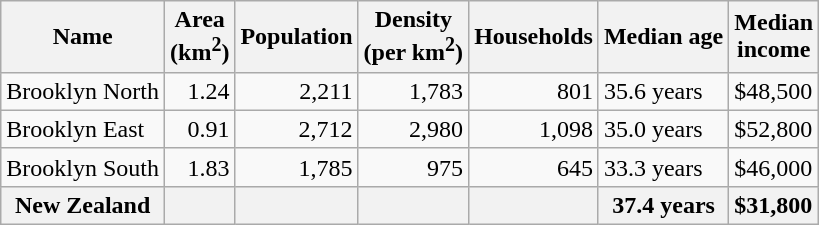<table class="wikitable">
<tr>
<th>Name</th>
<th>Area<br>(km<sup>2</sup>)</th>
<th>Population</th>
<th>Density<br>(per km<sup>2</sup>)</th>
<th>Households</th>
<th>Median age</th>
<th>Median<br>income</th>
</tr>
<tr>
<td>Brooklyn North</td>
<td style="text-align:right;">1.24</td>
<td style="text-align:right;">2,211</td>
<td style="text-align:right;">1,783</td>
<td style="text-align:right;">801</td>
<td>35.6 years</td>
<td>$48,500</td>
</tr>
<tr>
<td>Brooklyn East</td>
<td style="text-align:right;">0.91</td>
<td style="text-align:right;">2,712</td>
<td style="text-align:right;">2,980</td>
<td style="text-align:right;">1,098</td>
<td>35.0 years</td>
<td>$52,800</td>
</tr>
<tr>
<td>Brooklyn South</td>
<td style="text-align:right;">1.83</td>
<td style="text-align:right;">1,785</td>
<td style="text-align:right;">975</td>
<td style="text-align:right;">645</td>
<td>33.3 years</td>
<td>$46,000</td>
</tr>
<tr>
<th>New Zealand</th>
<th></th>
<th></th>
<th></th>
<th></th>
<th>37.4 years</th>
<th style="text-align:left;">$31,800</th>
</tr>
</table>
